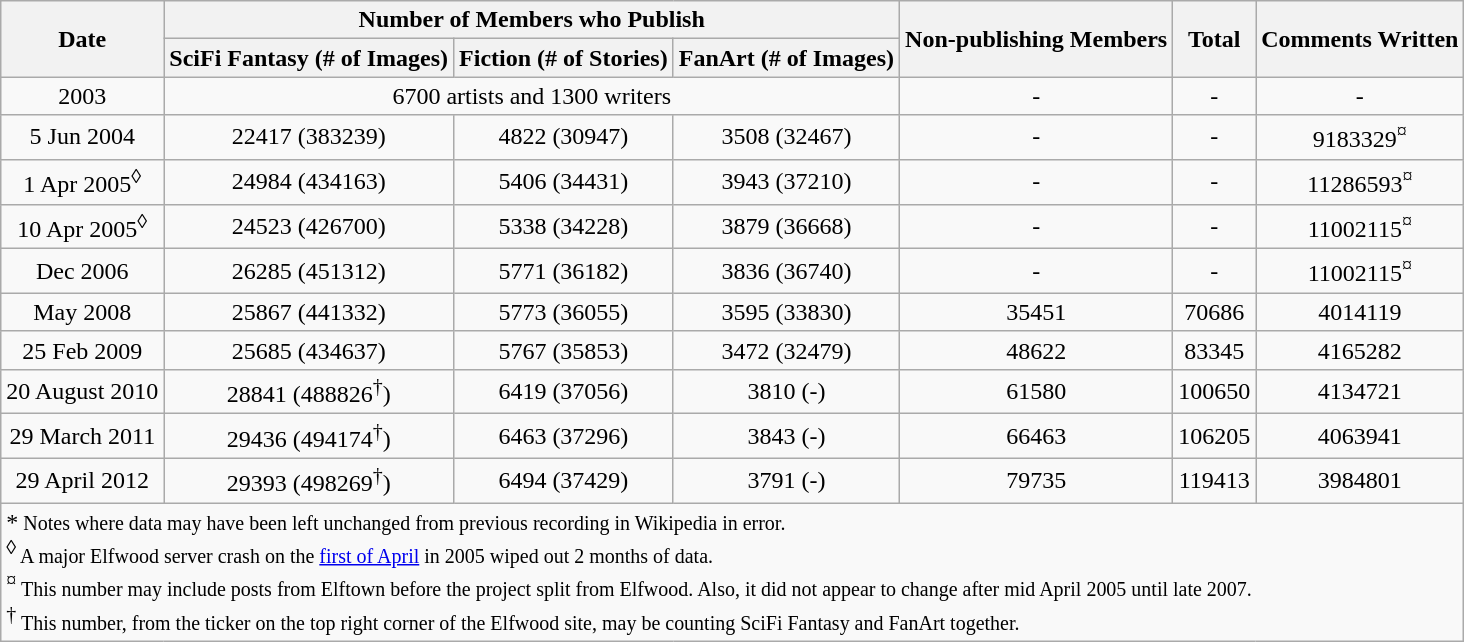<table class="wikitable" style="text-align:center;">
<tr>
<th rowspan="2">Date</th>
<th colspan="3">Number of Members who Publish</th>
<th rowspan="2">Non-publishing Members</th>
<th rowspan="2">Total</th>
<th rowspan="2">Comments Written</th>
</tr>
<tr>
<th>SciFi Fantasy (# of Images)</th>
<th>Fiction (# of Stories)</th>
<th>FanArt (# of Images)</th>
</tr>
<tr>
<td>2003</td>
<td colspan="3">6700 artists and 1300 writers</td>
<td>-</td>
<td>-</td>
<td>-</td>
</tr>
<tr>
<td>5 Jun 2004</td>
<td>22417 (383239)</td>
<td>4822 (30947)</td>
<td>3508 (32467)</td>
<td>-</td>
<td>-</td>
<td>9183329<sup>¤</sup></td>
</tr>
<tr>
<td>1 Apr 2005<sup>◊</sup></td>
<td>24984 (434163)</td>
<td>5406 (34431)</td>
<td>3943 (37210)</td>
<td>-</td>
<td>-</td>
<td>11286593<sup>¤</sup></td>
</tr>
<tr>
<td>10 Apr 2005<sup>◊</sup></td>
<td>24523 (426700)</td>
<td>5338 (34228)</td>
<td>3879 (36668)</td>
<td>-</td>
<td>-</td>
<td>11002115<sup>¤</sup></td>
</tr>
<tr>
<td>Dec 2006</td>
<td>26285 (451312)</td>
<td>5771 (36182)</td>
<td>3836 (36740)</td>
<td>-</td>
<td>-</td>
<td>11002115<sup>¤</sup></td>
</tr>
<tr>
<td>May 2008</td>
<td>25867 (441332)</td>
<td>5773 (36055)</td>
<td>3595 (33830)</td>
<td>35451</td>
<td>70686</td>
<td>4014119</td>
</tr>
<tr>
<td>25 Feb 2009</td>
<td>25685 (434637)</td>
<td>5767 (35853)</td>
<td>3472 (32479)</td>
<td>48622</td>
<td>83345</td>
<td>4165282</td>
</tr>
<tr>
<td>20 August 2010</td>
<td>28841 (488826<sup>†</sup>)</td>
<td>6419 (37056)</td>
<td>3810 (-)</td>
<td>61580</td>
<td>100650</td>
<td>4134721</td>
</tr>
<tr>
<td>29 March 2011</td>
<td>29436 (494174<sup>†</sup>)</td>
<td>6463 (37296)</td>
<td>3843 (-)</td>
<td>66463</td>
<td>106205</td>
<td>4063941</td>
</tr>
<tr>
<td>29 April 2012</td>
<td>29393 (498269<sup>†</sup>)</td>
<td>6494 (37429)</td>
<td>3791 (-)</td>
<td>79735</td>
<td>119413</td>
<td>3984801</td>
</tr>
<tr>
<td colspan="7" style="text-align:left;">*<small> Notes where data may have been left unchanged from previous recording in Wikipedia in error.<br></small><sup>◊</sup><small> A major Elfwood server crash on the <a href='#'>first of April</a> in 2005 wiped out 2 months of data.<br></small><sup>¤</sup><small> This number may include posts from Elftown before the project split from Elfwood. Also, it did not appear to change after mid April 2005 until late 2007.<br></small><sup>†</sup><small> This number, from the ticker on the top right corner of the Elfwood site, may be counting SciFi Fantasy and FanArt together.</small></td>
</tr>
</table>
